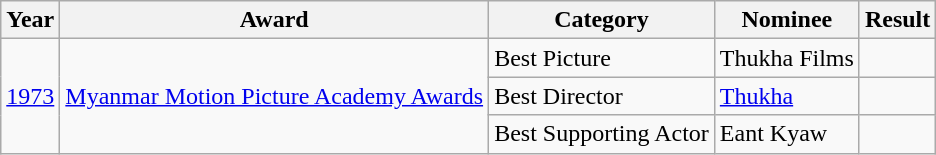<table class="wikitable">
<tr>
<th>Year</th>
<th>Award</th>
<th>Category</th>
<th>Nominee</th>
<th>Result</th>
</tr>
<tr>
<td scope="row" rowspan="3"><a href='#'>1973</a></td>
<td scope="row" rowspan="3"><a href='#'>Myanmar Motion Picture Academy Awards</a></td>
<td>Best Picture</td>
<td>Thukha Films</td>
<td></td>
</tr>
<tr>
<td>Best Director</td>
<td><a href='#'>Thukha</a></td>
<td></td>
</tr>
<tr>
<td>Best Supporting Actor</td>
<td>Eant Kyaw</td>
<td></td>
</tr>
</table>
